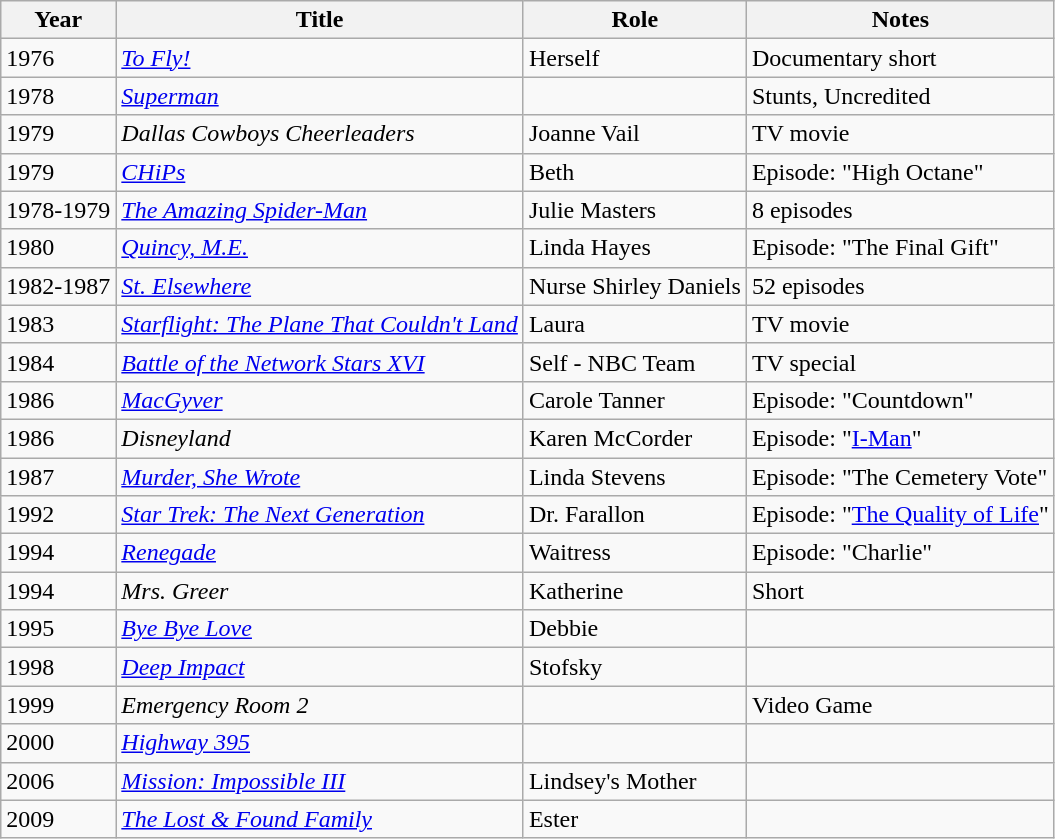<table class="wikitable">
<tr>
<th>Year</th>
<th>Title</th>
<th>Role</th>
<th>Notes</th>
</tr>
<tr>
<td>1976</td>
<td><em><a href='#'>To Fly!</a></em></td>
<td>Herself</td>
<td>Documentary short</td>
</tr>
<tr>
<td>1978</td>
<td><em><a href='#'>Superman</a></em></td>
<td></td>
<td>Stunts, Uncredited</td>
</tr>
<tr>
<td>1979</td>
<td><em>Dallas Cowboys Cheerleaders</em></td>
<td>Joanne Vail</td>
<td>TV movie</td>
</tr>
<tr>
<td>1979</td>
<td><em><a href='#'>CHiPs</a></em></td>
<td>Beth</td>
<td>Episode: "High Octane"</td>
</tr>
<tr>
<td>1978-1979</td>
<td><em><a href='#'>The Amazing Spider-Man</a></em></td>
<td>Julie Masters</td>
<td>8 episodes</td>
</tr>
<tr>
<td>1980</td>
<td><em><a href='#'>Quincy, M.E.</a></em></td>
<td>Linda Hayes</td>
<td>Episode: "The Final Gift"</td>
</tr>
<tr>
<td>1982-1987</td>
<td><em><a href='#'>St. Elsewhere</a></em></td>
<td>Nurse Shirley Daniels</td>
<td>52 episodes</td>
</tr>
<tr>
<td>1983</td>
<td><em><a href='#'>Starflight: The Plane That Couldn't Land</a></em></td>
<td>Laura</td>
<td>TV movie</td>
</tr>
<tr>
<td>1984</td>
<td><em><a href='#'>Battle of the Network Stars XVI</a></em></td>
<td>Self - NBC Team</td>
<td>TV special</td>
</tr>
<tr>
<td>1986</td>
<td><em><a href='#'>MacGyver</a></em></td>
<td>Carole Tanner</td>
<td>Episode: "Countdown"</td>
</tr>
<tr>
<td>1986</td>
<td><em>Disneyland</em></td>
<td>Karen McCorder</td>
<td>Episode: "<a href='#'>I-Man</a>"</td>
</tr>
<tr>
<td>1987</td>
<td><em><a href='#'>Murder, She Wrote</a></em></td>
<td>Linda Stevens</td>
<td>Episode: "The Cemetery Vote"</td>
</tr>
<tr>
<td>1992</td>
<td><em><a href='#'>Star Trek: The Next Generation</a></em></td>
<td>Dr. Farallon</td>
<td>Episode: "<a href='#'>The Quality of Life</a>"</td>
</tr>
<tr>
<td>1994</td>
<td><em><a href='#'>Renegade</a></em></td>
<td>Waitress</td>
<td>Episode: "Charlie"</td>
</tr>
<tr>
<td>1994</td>
<td><em>Mrs. Greer</em></td>
<td>Katherine</td>
<td>Short</td>
</tr>
<tr>
<td>1995</td>
<td><em><a href='#'>Bye Bye Love</a></em></td>
<td>Debbie</td>
<td></td>
</tr>
<tr>
<td>1998</td>
<td><em><a href='#'>Deep Impact</a></em></td>
<td>Stofsky</td>
<td></td>
</tr>
<tr>
<td>1999</td>
<td><em>Emergency Room 2</em></td>
<td></td>
<td>Video Game</td>
</tr>
<tr>
<td>2000</td>
<td><em><a href='#'>Highway 395</a></em></td>
<td></td>
<td></td>
</tr>
<tr>
<td>2006</td>
<td><em><a href='#'>Mission: Impossible III</a></em></td>
<td>Lindsey's Mother</td>
<td></td>
</tr>
<tr>
<td>2009</td>
<td><em><a href='#'>The Lost & Found Family</a></em></td>
<td>Ester</td>
<td></td>
</tr>
</table>
